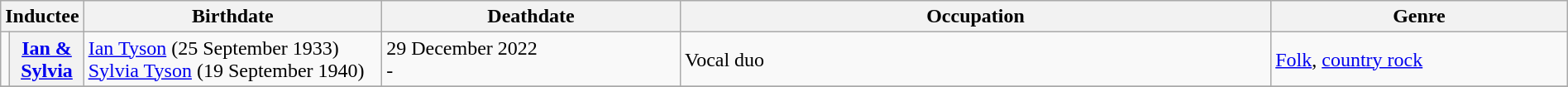<table class="wikitable" width="100%">
<tr>
<th colspan=2>Inductee</th>
<th width="20%">Birthdate</th>
<th width="20%">Deathdate</th>
<th width="40%">Occupation</th>
<th width="40%">Genre</th>
</tr>
<tr>
<td></td>
<th><a href='#'>Ian & Sylvia</a></th>
<td><a href='#'>Ian Tyson</a> (25 September 1933) <br> <a href='#'>Sylvia Tyson</a> (19 September 1940)</td>
<td>29 December 2022 <br> -</td>
<td>Vocal duo</td>
<td><a href='#'>Folk</a>, <a href='#'>country rock</a></td>
</tr>
<tr>
</tr>
</table>
